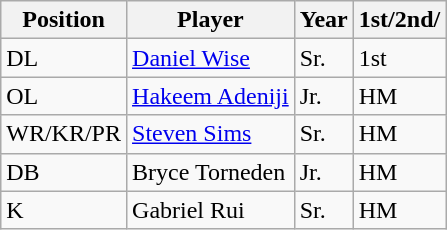<table class="wikitable">
<tr>
<th>Position</th>
<th>Player</th>
<th>Year</th>
<th>1st/2nd/</th>
</tr>
<tr>
<td>DL</td>
<td><a href='#'>Daniel Wise</a></td>
<td>Sr.</td>
<td>1st</td>
</tr>
<tr>
<td>OL</td>
<td><a href='#'>Hakeem Adeniji</a></td>
<td>Jr.</td>
<td>HM</td>
</tr>
<tr>
<td>WR/KR/PR</td>
<td><a href='#'>Steven Sims</a></td>
<td>Sr.</td>
<td>HM</td>
</tr>
<tr>
<td>DB</td>
<td>Bryce Torneden</td>
<td>Jr.</td>
<td>HM</td>
</tr>
<tr>
<td>K</td>
<td>Gabriel Rui</td>
<td>Sr.</td>
<td>HM</td>
</tr>
</table>
